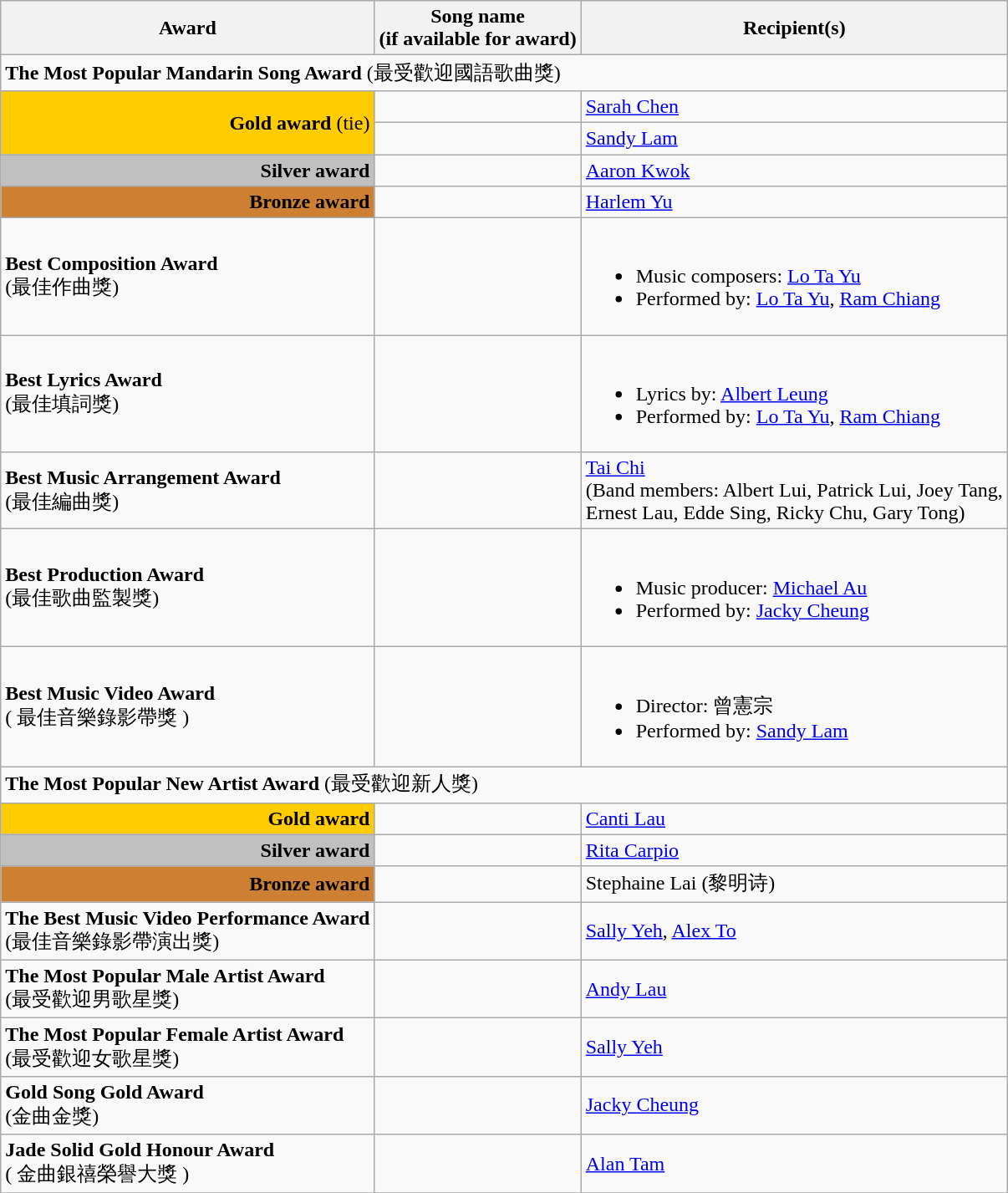<table class="wikitable">
<tr>
<th>Award</th>
<th>Song name<br>(if available for award)</th>
<th>Recipient(s)</th>
</tr>
<tr>
<td colspan=3><strong>The Most Popular Mandarin Song Award</strong> (最受歡迎國語歌曲獎)</td>
</tr>
<tr>
<td rowspan=2 style="background:#FFCC00; color:black" align=right><strong>Gold award</strong>  (tie)</td>
<td></td>
<td><a href='#'>Sarah Chen</a></td>
</tr>
<tr>
<td></td>
<td><a href='#'>Sandy Lam</a></td>
</tr>
<tr>
<td style="background:#C0C0C0; color:black" align=right><strong>Silver award</strong></td>
<td></td>
<td><a href='#'>Aaron Kwok</a></td>
</tr>
<tr>
<td style="background:#CD7F32; color:black" align=right><strong>Bronze award</strong></td>
<td></td>
<td><a href='#'>Harlem Yu</a></td>
</tr>
<tr>
<td><strong>Best Composition Award</strong><br>(最佳作曲獎)</td>
<td></td>
<td><br><ul><li>Music composers: <a href='#'>Lo Ta Yu</a></li><li>Performed by: <a href='#'>Lo Ta Yu</a>, <a href='#'>Ram Chiang</a></li></ul></td>
</tr>
<tr>
<td><strong>Best Lyrics Award</strong><br>(最佳填詞獎)</td>
<td></td>
<td><br><ul><li>Lyrics by: <a href='#'>Albert Leung</a></li><li>Performed by: <a href='#'>Lo Ta Yu</a>, <a href='#'>Ram Chiang</a></li></ul></td>
</tr>
<tr>
<td><strong>Best Music Arrangement Award</strong><br>(最佳編曲獎)</td>
<td></td>
<td><a href='#'>Tai Chi</a><br>(Band members: Albert Lui, Patrick Lui, Joey Tang,<br>Ernest Lau, Edde Sing, Ricky Chu, Gary Tong)</td>
</tr>
<tr>
<td><strong>Best Production Award</strong><br>(最佳歌曲監製獎)</td>
<td></td>
<td><br><ul><li>Music producer: <a href='#'>Michael Au</a></li><li>Performed by: <a href='#'>Jacky Cheung</a></li></ul></td>
</tr>
<tr>
<td><strong>Best Music Video Award</strong><br>( 最佳音樂錄影帶獎 )</td>
<td></td>
<td><br><ul><li>Director: 曾憲宗</li><li>Performed by: <a href='#'>Sandy Lam</a></li></ul></td>
</tr>
<tr>
<td colspan=3><strong>The Most Popular New Artist Award</strong> (最受歡迎新人獎)</td>
</tr>
<tr>
<td style="background:#FFCC00; color:black" align=right><strong>Gold award</strong></td>
<td></td>
<td><a href='#'>Canti Lau</a></td>
</tr>
<tr>
<td style="background:#C0C0C0; color:black" align=right><strong>Silver award</strong></td>
<td></td>
<td><a href='#'>Rita Carpio</a></td>
</tr>
<tr>
<td style="background:#CD7F32; color:black" align=right><strong>Bronze award</strong></td>
<td></td>
<td>Stephaine Lai (黎明诗)</td>
</tr>
<tr>
<td><strong>The Best Music Video Performance Award</strong><br>(最佳音樂錄影帶演出獎)</td>
<td></td>
<td><a href='#'>Sally Yeh</a>, <a href='#'>Alex To</a></td>
</tr>
<tr>
<td><strong>The Most Popular Male Artist Award</strong><br>(最受歡迎男歌星獎)</td>
<td></td>
<td><a href='#'>Andy Lau</a></td>
</tr>
<tr>
<td><strong>The Most Popular Female Artist Award</strong><br>(最受歡迎女歌星獎)</td>
<td></td>
<td><a href='#'>Sally Yeh</a></td>
</tr>
<tr>
<td><strong>Gold Song Gold Award</strong><br>(金曲金獎)</td>
<td></td>
<td><a href='#'>Jacky Cheung</a></td>
</tr>
<tr>
<td><strong>Jade Solid Gold Honour Award</strong> <br> ( 金曲銀禧榮譽大獎 )</td>
<td></td>
<td><a href='#'>Alan Tam</a></td>
</tr>
<tr>
</tr>
</table>
